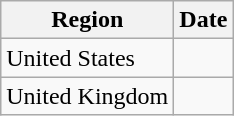<table class="wikitable">
<tr>
<th>Region</th>
<th>Date</th>
</tr>
<tr>
<td>United States</td>
<td></td>
</tr>
<tr>
<td>United Kingdom</td>
<td></td>
</tr>
</table>
